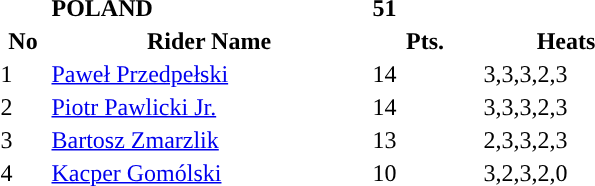<table class="toccolours">
<tr>
<td></td>
<td><strong>POLAND</strong></td>
<td><strong>51</strong></td>
</tr>
<tr>
<th width=30px>No</th>
<th width=210px>Rider Name</th>
<th width=70px>Pts.</th>
<th width=110px>Heats</th>
</tr>
<tr style="background-color:">
<td>1</td>
<td><a href='#'>Paweł Przedpełski</a></td>
<td>14</td>
<td>3,3,3,2,3</td>
</tr>
<tr style="background-color:">
<td>2</td>
<td><a href='#'>Piotr Pawlicki Jr.</a></td>
<td>14</td>
<td>3,3,3,2,3</td>
</tr>
<tr style="background-color:">
<td>3</td>
<td><a href='#'>Bartosz Zmarzlik</a></td>
<td>13</td>
<td>2,3,3,2,3</td>
</tr>
<tr style="background-color:">
<td>4</td>
<td><a href='#'>Kacper Gomólski</a></td>
<td>10</td>
<td>3,2,3,2,0</td>
</tr>
</table>
